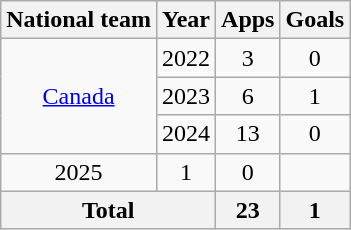<table class="wikitable" style="text-align:center">
<tr>
<th>National team</th>
<th>Year</th>
<th>Apps</th>
<th>Goals</th>
</tr>
<tr>
<td rowspan="3"><a href='#'>Canada</a></td>
<td>2022</td>
<td>3</td>
<td>0</td>
</tr>
<tr>
<td>2023</td>
<td>6</td>
<td>1</td>
</tr>
<tr>
<td>2024</td>
<td>13</td>
<td>0</td>
</tr>
<tr>
<td>2025</td>
<td>1</td>
<td>0</td>
</tr>
<tr>
<th colspan="2">Total</th>
<th>23</th>
<th>1</th>
</tr>
</table>
